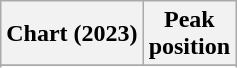<table class="wikitable sortable plainrowheaders" style="text-align:center">
<tr>
<th scope="col">Chart (2023)</th>
<th scope="col">Peak<br>position</th>
</tr>
<tr>
</tr>
<tr>
</tr>
<tr>
</tr>
</table>
